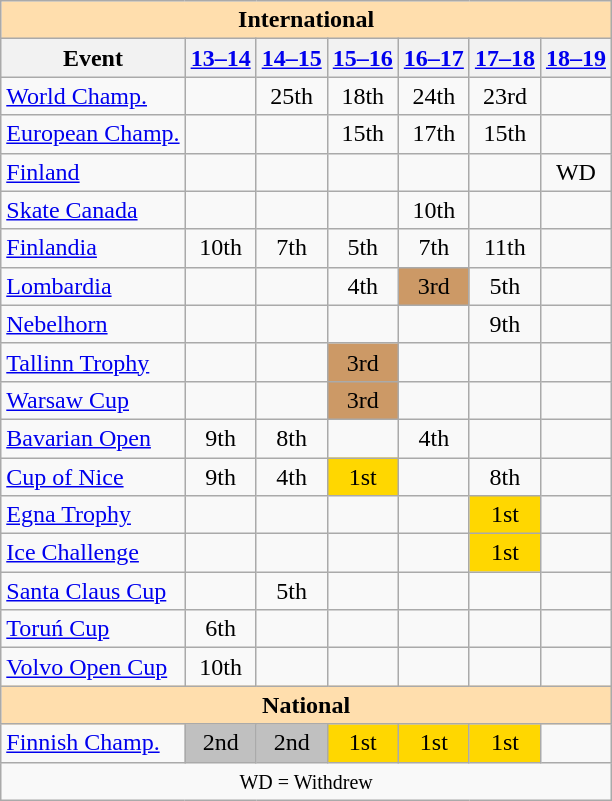<table class="wikitable" style="text-align:center">
<tr>
<th style="background-color: #ffdead; " colspan=7 align=center>International</th>
</tr>
<tr>
<th>Event</th>
<th><a href='#'>13–14</a></th>
<th><a href='#'>14–15</a></th>
<th><a href='#'>15–16</a></th>
<th><a href='#'>16–17</a></th>
<th><a href='#'>17–18</a></th>
<th><a href='#'>18–19</a></th>
</tr>
<tr>
<td align=left><a href='#'>World Champ.</a></td>
<td></td>
<td>25th</td>
<td>18th</td>
<td>24th</td>
<td>23rd</td>
<td></td>
</tr>
<tr>
<td align=left><a href='#'>European Champ.</a></td>
<td></td>
<td></td>
<td>15th</td>
<td>17th</td>
<td>15th</td>
<td></td>
</tr>
<tr>
<td align=left> <a href='#'>Finland</a></td>
<td></td>
<td></td>
<td></td>
<td></td>
<td></td>
<td>WD</td>
</tr>
<tr>
<td align=left> <a href='#'>Skate Canada</a></td>
<td></td>
<td></td>
<td></td>
<td>10th</td>
<td></td>
<td></td>
</tr>
<tr>
<td align=left> <a href='#'>Finlandia</a></td>
<td>10th</td>
<td>7th</td>
<td>5th</td>
<td>7th</td>
<td>11th</td>
<td></td>
</tr>
<tr>
<td align=left> <a href='#'>Lombardia</a></td>
<td></td>
<td></td>
<td>4th</td>
<td bgcolor=cc9966>3rd</td>
<td>5th</td>
<td></td>
</tr>
<tr>
<td align=left> <a href='#'>Nebelhorn</a></td>
<td></td>
<td></td>
<td></td>
<td></td>
<td>9th</td>
<td></td>
</tr>
<tr>
<td align=left> <a href='#'>Tallinn Trophy</a></td>
<td></td>
<td></td>
<td bgcolor=cc9966>3rd</td>
<td></td>
<td></td>
<td></td>
</tr>
<tr>
<td align=left> <a href='#'>Warsaw Cup</a></td>
<td></td>
<td></td>
<td bgcolor=cc9966>3rd</td>
<td></td>
<td></td>
<td></td>
</tr>
<tr>
<td align=left><a href='#'>Bavarian Open</a></td>
<td>9th</td>
<td>8th</td>
<td></td>
<td>4th</td>
<td></td>
<td></td>
</tr>
<tr>
<td align=left><a href='#'>Cup of Nice</a></td>
<td>9th</td>
<td>4th</td>
<td bgcolor=gold>1st</td>
<td></td>
<td>8th</td>
<td></td>
</tr>
<tr>
<td align=left><a href='#'>Egna Trophy</a></td>
<td></td>
<td></td>
<td></td>
<td></td>
<td bgcolor=gold>1st</td>
<td></td>
</tr>
<tr>
<td align=left><a href='#'>Ice Challenge</a></td>
<td></td>
<td></td>
<td></td>
<td></td>
<td bgcolor=gold>1st</td>
<td></td>
</tr>
<tr>
<td align=left><a href='#'>Santa Claus Cup</a></td>
<td></td>
<td>5th</td>
<td></td>
<td></td>
<td></td>
<td></td>
</tr>
<tr>
<td align=left><a href='#'>Toruń Cup</a></td>
<td>6th</td>
<td></td>
<td></td>
<td></td>
<td></td>
<td></td>
</tr>
<tr>
<td align=left><a href='#'>Volvo Open Cup</a></td>
<td>10th</td>
<td></td>
<td></td>
<td></td>
<td></td>
<td></td>
</tr>
<tr>
<th style="background-color: #ffdead; " colspan=7 align=center>National</th>
</tr>
<tr>
<td align=left><a href='#'>Finnish Champ.</a></td>
<td bgcolor=silver>2nd</td>
<td bgcolor=silver>2nd</td>
<td bgcolor=gold>1st</td>
<td bgcolor=gold>1st</td>
<td bgcolor=gold>1st</td>
<td></td>
</tr>
<tr>
<td colspan=7 align=center><small> WD = Withdrew </small></td>
</tr>
</table>
